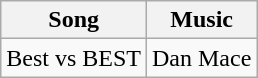<table class="wikitable">
<tr>
<th>Song</th>
<th>Music</th>
</tr>
<tr>
<td>Best vs BEST</td>
<td>Dan Mace</td>
</tr>
</table>
